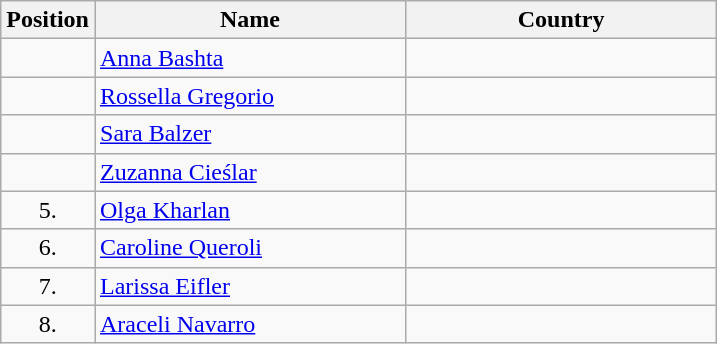<table class="wikitable">
<tr>
<th width="20">Position</th>
<th width="200">Name</th>
<th width="200">Country</th>
</tr>
<tr>
<td align=center></td>
<td><a href='#'>Anna Bashta</a></td>
<td></td>
</tr>
<tr>
<td align=center></td>
<td><a href='#'>Rossella Gregorio</a></td>
<td></td>
</tr>
<tr>
<td align=center></td>
<td><a href='#'>Sara Balzer</a></td>
<td></td>
</tr>
<tr>
<td align=center></td>
<td><a href='#'>Zuzanna Cieślar</a></td>
<td></td>
</tr>
<tr>
<td align=center>5.</td>
<td><a href='#'>Olga Kharlan</a></td>
<td></td>
</tr>
<tr>
<td align=center>6.</td>
<td><a href='#'>Caroline Queroli</a></td>
<td></td>
</tr>
<tr>
<td align=center>7.</td>
<td><a href='#'>Larissa Eifler</a></td>
<td></td>
</tr>
<tr>
<td align=center>8.</td>
<td><a href='#'>Araceli Navarro</a></td>
<td></td>
</tr>
</table>
